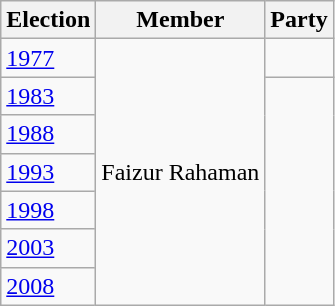<table class="wikitable sortable">
<tr>
<th>Election</th>
<th>Member</th>
<th colspan=2>Party</th>
</tr>
<tr>
<td><a href='#'>1977</a></td>
<td rowspan=7>Faizur Rahaman</td>
<td></td>
</tr>
<tr>
<td><a href='#'>1983</a></td>
</tr>
<tr>
<td><a href='#'>1988</a></td>
</tr>
<tr>
<td><a href='#'>1993</a></td>
</tr>
<tr>
<td><a href='#'>1998</a></td>
</tr>
<tr>
<td><a href='#'>2003</a></td>
</tr>
<tr>
<td><a href='#'>2008</a></td>
</tr>
</table>
